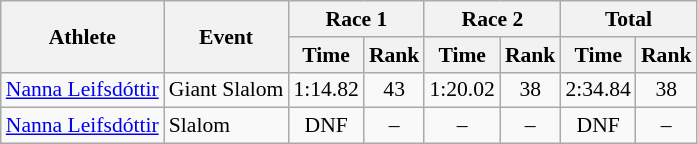<table class="wikitable" style="font-size:90%">
<tr>
<th rowspan="2">Athlete</th>
<th rowspan="2">Event</th>
<th colspan="2">Race 1</th>
<th colspan="2">Race 2</th>
<th colspan="2">Total</th>
</tr>
<tr>
<th>Time</th>
<th>Rank</th>
<th>Time</th>
<th>Rank</th>
<th>Time</th>
<th>Rank</th>
</tr>
<tr>
<td><a href='#'>Nanna Leifsdóttir</a></td>
<td>Giant Slalom</td>
<td align="center">1:14.82</td>
<td align="center">43</td>
<td align="center">1:20.02</td>
<td align="center">38</td>
<td align="center">2:34.84</td>
<td align="center">38</td>
</tr>
<tr>
<td><a href='#'>Nanna Leifsdóttir</a></td>
<td>Slalom</td>
<td align="center">DNF</td>
<td align="center">–</td>
<td align="center">–</td>
<td align="center">–</td>
<td align="center">DNF</td>
<td align="center">–</td>
</tr>
</table>
